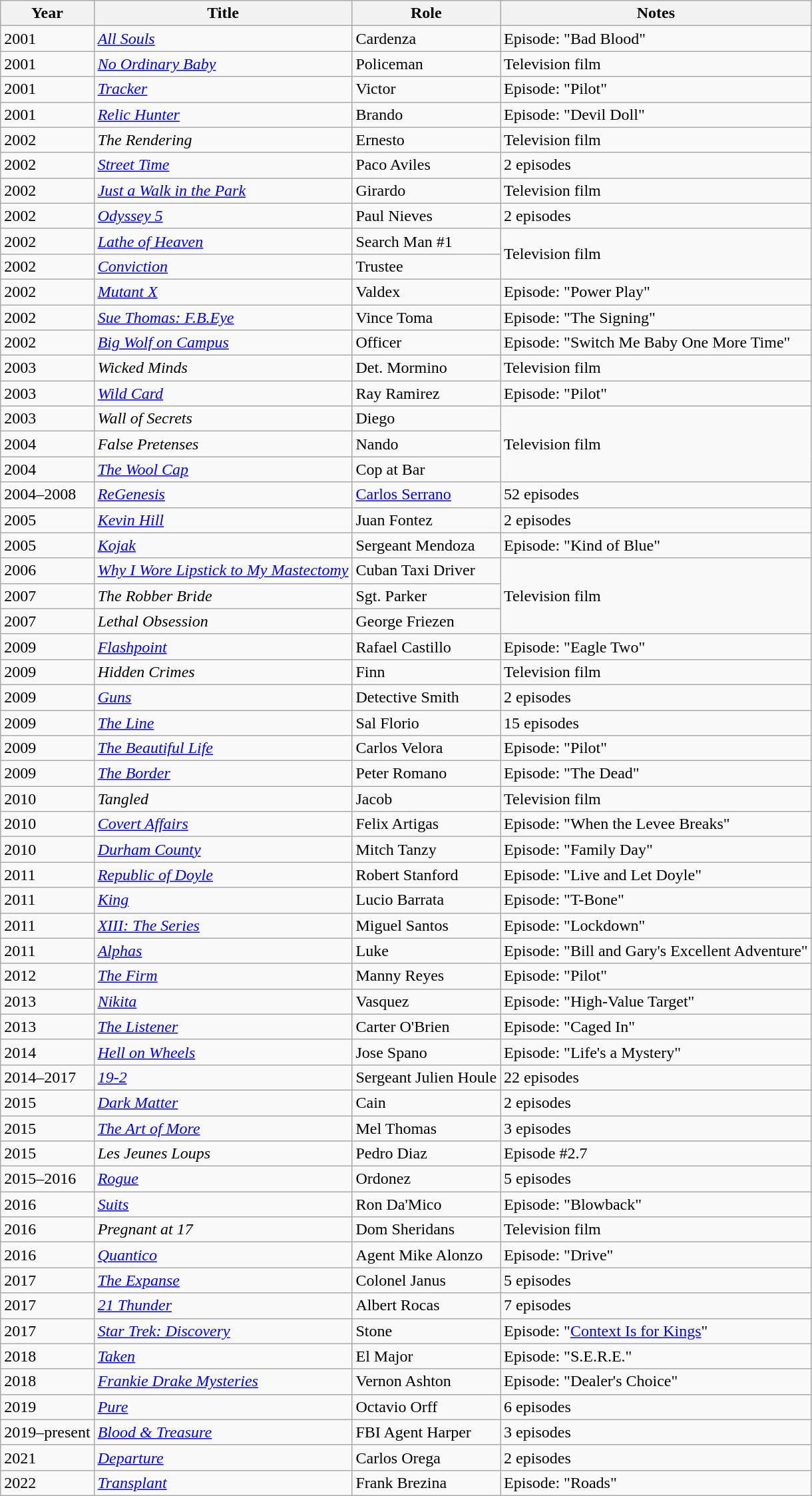<table class="wikitable sortable">
<tr>
<th>Year</th>
<th>Title</th>
<th>Role</th>
<th class="unsortable">Notes</th>
</tr>
<tr>
<td>2001</td>
<td><a href='#'><em>All Souls</em></a></td>
<td>Cardenza</td>
<td>Episode: "Bad Blood"</td>
</tr>
<tr>
<td>2001</td>
<td><em><a href='#'>No Ordinary Baby</a></em></td>
<td>Policeman</td>
<td>Television film</td>
</tr>
<tr>
<td>2001</td>
<td><a href='#'><em>Tracker</em></a></td>
<td>Victor</td>
<td>Episode: "Pilot"</td>
</tr>
<tr>
<td>2001</td>
<td><em><a href='#'>Relic Hunter</a></em></td>
<td>Brando</td>
<td>Episode: "Devil Doll"</td>
</tr>
<tr>
<td>2002</td>
<td data-sort-value="Rendering, The"><em>The Rendering</em></td>
<td>Ernesto</td>
<td>Television film</td>
</tr>
<tr>
<td>2002</td>
<td><em><a href='#'>Street Time</a></em></td>
<td>Paco Aviles</td>
<td>2 episodes</td>
</tr>
<tr>
<td>2002</td>
<td><em><a href='#'>Just a Walk in the Park</a></em></td>
<td>Girardo</td>
<td>Television film</td>
</tr>
<tr>
<td>2002</td>
<td><em><a href='#'>Odyssey 5</a></em></td>
<td>Paul Nieves</td>
<td>2 episodes</td>
</tr>
<tr>
<td>2002</td>
<td><a href='#'><em>Lathe of Heaven</em></a></td>
<td>Search Man #1</td>
<td rowspan="2">Television film</td>
</tr>
<tr>
<td>2002</td>
<td><a href='#'><em>Conviction</em></a></td>
<td>Trustee</td>
</tr>
<tr>
<td>2002</td>
<td><a href='#'><em>Mutant X</em></a></td>
<td>Valdex</td>
<td>Episode: "Power Play"</td>
</tr>
<tr>
<td>2002</td>
<td><em><a href='#'>Sue Thomas: F.B.Eye</a></em></td>
<td>Vince Toma</td>
<td>Episode: "The Signing"</td>
</tr>
<tr>
<td>2002</td>
<td><em><a href='#'>Big Wolf on Campus</a></em></td>
<td>Officer</td>
<td>Episode: "Switch Me Baby One More Time"</td>
</tr>
<tr>
<td>2003</td>
<td><em>Wicked Minds</em></td>
<td>Det. Mormino</td>
<td>Television film</td>
</tr>
<tr>
<td>2003</td>
<td><a href='#'><em>Wild Card</em></a></td>
<td>Ray Ramirez</td>
<td>Episode: "Pilot"</td>
</tr>
<tr>
<td>2003</td>
<td><em>Wall of Secrets</em></td>
<td>Diego</td>
<td rowspan="3">Television film</td>
</tr>
<tr>
<td>2004</td>
<td><em>False Pretenses</em></td>
<td>Nando</td>
</tr>
<tr>
<td>2004</td>
<td data-sort-value="Wool Cap, The"><em><a href='#'>The Wool Cap</a></em></td>
<td>Cop at Bar</td>
</tr>
<tr>
<td>2004–2008</td>
<td><em><a href='#'>ReGenesis</a></em></td>
<td><a href='#'>Carlos Serrano</a></td>
<td>52 episodes</td>
</tr>
<tr>
<td>2005</td>
<td><em><a href='#'>Kevin Hill</a></em></td>
<td>Juan Fontez</td>
<td>2 episodes</td>
</tr>
<tr>
<td>2005</td>
<td><em><a href='#'>Kojak</a></em></td>
<td>Sergeant Mendoza</td>
<td>Episode: "Kind of Blue"</td>
</tr>
<tr>
<td>2006</td>
<td><em><a href='#'>Why I Wore Lipstick to My Mastectomy</a></em></td>
<td>Cuban Taxi Driver</td>
<td rowspan="3">Television film</td>
</tr>
<tr>
<td>2007</td>
<td data-sort-value="Robber Bride, The"><em>The Robber Bride</em></td>
<td>Sgt. Parker</td>
</tr>
<tr>
<td>2007</td>
<td><em>Lethal Obsession</em></td>
<td>George Friezen</td>
</tr>
<tr>
<td>2009</td>
<td><a href='#'><em>Flashpoint</em></a></td>
<td>Rafael Castillo</td>
<td>Episode: "Eagle Two"</td>
</tr>
<tr>
<td>2009</td>
<td><em>Hidden Crimes</em></td>
<td>Finn</td>
<td>Television film</td>
</tr>
<tr>
<td>2009</td>
<td><a href='#'><em>Guns</em></a></td>
<td>Detective Smith</td>
<td>2 episodes</td>
</tr>
<tr>
<td>2009</td>
<td data-sort-value="Line, The"><a href='#'><em>The Line</em></a></td>
<td>Sal Florio</td>
<td>15 episodes</td>
</tr>
<tr>
<td>2009</td>
<td data-sort-value="Beautiful Life, The"><em><a href='#'>The Beautiful Life</a></em></td>
<td>Carlos Velora</td>
<td>Episode: "Pilot"</td>
</tr>
<tr>
<td>2009</td>
<td data-sort-value="Border, The"><a href='#'><em>The Border</em></a></td>
<td>Peter Romano</td>
<td>Episode: "The Dead"</td>
</tr>
<tr>
<td>2010</td>
<td><em>Tangled</em></td>
<td>Jacob</td>
<td>Television film</td>
</tr>
<tr>
<td>2010</td>
<td><em><a href='#'>Covert Affairs</a></em></td>
<td>Felix Artigas</td>
<td>Episode: "When the Levee Breaks"</td>
</tr>
<tr>
<td>2010</td>
<td><a href='#'><em>Durham County</em></a></td>
<td>Mitch Tanzy</td>
<td>Episode: "Family Day"</td>
</tr>
<tr>
<td>2011</td>
<td><em><a href='#'>Republic of Doyle</a></em></td>
<td>Robert Stanford</td>
<td>Episode: "Live and Let Doyle"</td>
</tr>
<tr>
<td>2011</td>
<td><a href='#'><em>King</em></a></td>
<td>Lucio Barrata</td>
<td>Episode: "T-Bone"</td>
</tr>
<tr>
<td>2011</td>
<td><em><a href='#'>XIII: The Series</a></em></td>
<td>Miguel Santos</td>
<td>Episode: "Lockdown"</td>
</tr>
<tr>
<td>2011</td>
<td><em><a href='#'>Alphas</a></em></td>
<td>Luke</td>
<td>Episode: "Bill and Gary's Excellent Adventure"</td>
</tr>
<tr>
<td>2012</td>
<td data-sort-value="Firm, The"><a href='#'><em>The Firm</em></a></td>
<td>Manny Reyes</td>
<td>Episode: "Pilot"</td>
</tr>
<tr>
<td>2013</td>
<td><a href='#'><em>Nikita</em></a></td>
<td>Vasquez</td>
<td>Episode: "High-Value Target"</td>
</tr>
<tr>
<td>2013</td>
<td data-sort-value="Listener, The"><a href='#'><em>The Listener</em></a></td>
<td>Carter O'Brien</td>
<td>Episode: "Caged In"</td>
</tr>
<tr>
<td>2014</td>
<td><a href='#'><em>Hell on Wheels</em></a></td>
<td>Jose Spano</td>
<td>Episode: "Life's a Mystery"</td>
</tr>
<tr>
<td>2014–2017</td>
<td><a href='#'><em>19-2</em></a></td>
<td>Sergeant Julien Houle</td>
<td>22 episodes</td>
</tr>
<tr>
<td>2015</td>
<td><a href='#'><em>Dark Matter</em></a></td>
<td>Cain</td>
<td>2 episodes</td>
</tr>
<tr>
<td>2015</td>
<td data-sort-value="Art of More, The"><em><a href='#'>The Art of More</a></em></td>
<td>Mel Thomas</td>
<td>3 episodes</td>
</tr>
<tr>
<td>2015</td>
<td><em>Les Jeunes Loups</em></td>
<td>Pedro Diaz</td>
<td>Episode #2.7</td>
</tr>
<tr>
<td>2015–2016</td>
<td><a href='#'><em>Rogue</em></a></td>
<td>Ordonez</td>
<td>5 episodes</td>
</tr>
<tr>
<td>2016</td>
<td><a href='#'><em>Suits</em></a></td>
<td>Ron Da'Mico</td>
<td>Episode: "Blowback"</td>
</tr>
<tr>
<td>2016</td>
<td><em>Pregnant at 17</em></td>
<td>Dom Sheridans</td>
<td>Television film</td>
</tr>
<tr>
<td>2016</td>
<td><a href='#'><em>Quantico</em></a></td>
<td>Agent Mike Alonzo</td>
<td>Episode: "Drive"</td>
</tr>
<tr>
<td>2017</td>
<td data-sort-value="Expanse, The"><a href='#'><em>The Expanse</em></a></td>
<td>Colonel Janus</td>
<td>5 episodes</td>
</tr>
<tr>
<td>2017</td>
<td><em><a href='#'>21 Thunder</a></em></td>
<td>Albert Rocas</td>
<td>7 episodes</td>
</tr>
<tr>
<td>2017</td>
<td><em><a href='#'>Star Trek: Discovery</a></em></td>
<td>Stone</td>
<td>Episode: "<a href='#'>Context Is for Kings</a>"</td>
</tr>
<tr>
<td>2018</td>
<td><a href='#'><em>Taken</em></a></td>
<td>El Major</td>
<td>Episode: "S.E.R.E."</td>
</tr>
<tr>
<td>2018</td>
<td><em><a href='#'>Frankie Drake Mysteries</a></em></td>
<td>Vernon Ashton</td>
<td>Episode: "Dealer's Choice"</td>
</tr>
<tr>
<td>2019</td>
<td><a href='#'><em>Pure</em></a></td>
<td>Octavio Orff</td>
<td>6 episodes</td>
</tr>
<tr>
<td>2019–present</td>
<td><em><a href='#'>Blood & Treasure</a></em></td>
<td>FBI Agent Harper</td>
<td>3 episodes</td>
</tr>
<tr>
<td>2021</td>
<td><a href='#'><em>Departure</em></a></td>
<td>Carlos Orega</td>
<td>2 episodes</td>
</tr>
<tr>
<td>2022</td>
<td><a href='#'><em>Transplant</em></a></td>
<td>Frank Brezina</td>
<td>Episode: "Roads"</td>
</tr>
</table>
